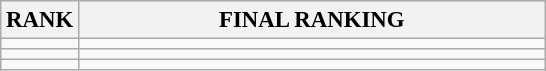<table class="wikitable" style="font-size:95%;">
<tr>
<th>RANK</th>
<th align="left" style="width: 20em">FINAL RANKING</th>
</tr>
<tr>
<td align="center"></td>
<td></td>
</tr>
<tr>
<td align="center"></td>
<td></td>
</tr>
<tr>
<td align="center"></td>
<td></td>
</tr>
</table>
